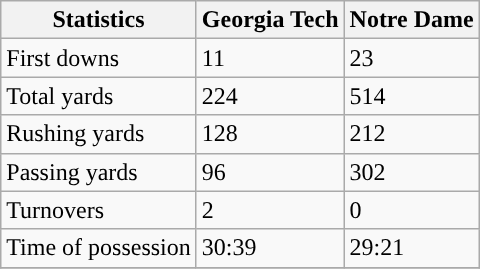<table class="wikitable">
<tr>
<th>Statistics</th>
<th>Georgia Tech</th>
<th>Notre Dame</th>
</tr>
<tr>
<td>First downs</td>
<td>11</td>
<td>23</td>
</tr>
<tr>
<td>Total yards</td>
<td>224</td>
<td>514</td>
</tr>
<tr>
<td>Rushing yards</td>
<td>128</td>
<td>212</td>
</tr>
<tr>
<td>Passing yards</td>
<td>96</td>
<td>302</td>
</tr>
<tr>
<td>Turnovers</td>
<td>2</td>
<td>0</td>
</tr>
<tr>
<td>Time of possession</td>
<td>30:39</td>
<td>29:21</td>
</tr>
<tr>
</tr>
</table>
